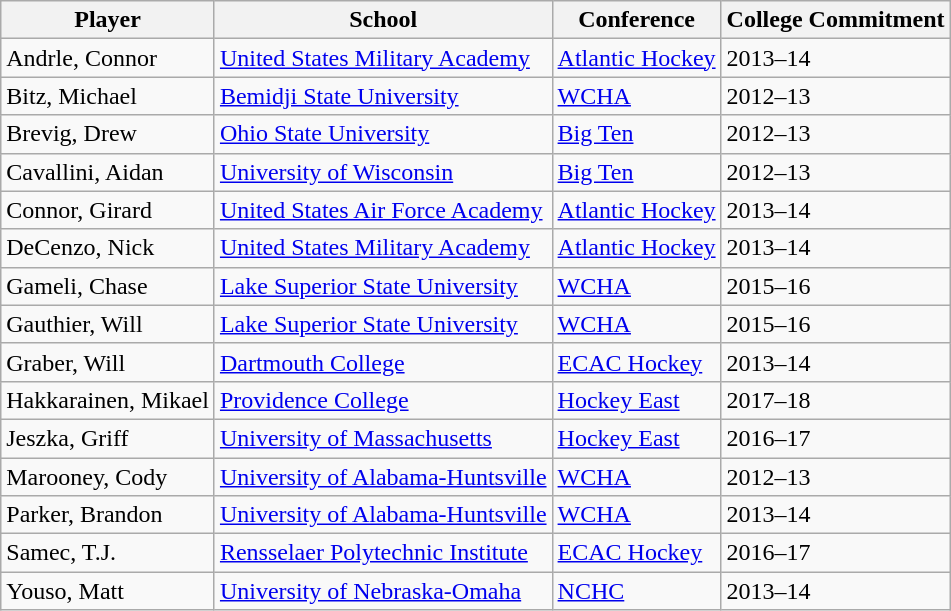<table class="wikitable sortable">
<tr>
<th>Player</th>
<th>School</th>
<th>Conference</th>
<th>College Commitment</th>
</tr>
<tr>
<td>Andrle, Connor</td>
<td><a href='#'>United States Military Academy</a></td>
<td><a href='#'>Atlantic Hockey</a></td>
<td>2013–14</td>
</tr>
<tr>
<td>Bitz, Michael</td>
<td><a href='#'>Bemidji State University</a></td>
<td><a href='#'>WCHA</a></td>
<td>2012–13</td>
</tr>
<tr>
<td>Brevig, Drew</td>
<td><a href='#'>Ohio State University</a></td>
<td><a href='#'>Big Ten</a></td>
<td>2012–13</td>
</tr>
<tr>
<td>Cavallini, Aidan</td>
<td><a href='#'>University of Wisconsin</a></td>
<td><a href='#'>Big Ten</a></td>
<td>2012–13</td>
</tr>
<tr>
<td>Connor, Girard</td>
<td><a href='#'>United States Air Force Academy</a></td>
<td><a href='#'>Atlantic Hockey</a></td>
<td>2013–14</td>
</tr>
<tr>
<td>DeCenzo, Nick</td>
<td><a href='#'>United States Military Academy</a></td>
<td><a href='#'>Atlantic Hockey</a></td>
<td>2013–14</td>
</tr>
<tr>
<td>Gameli, Chase</td>
<td><a href='#'>Lake Superior State University</a></td>
<td><a href='#'>WCHA</a></td>
<td>2015–16</td>
</tr>
<tr>
<td>Gauthier, Will</td>
<td><a href='#'>Lake Superior State University</a></td>
<td><a href='#'>WCHA</a></td>
<td>2015–16</td>
</tr>
<tr>
<td>Graber, Will</td>
<td><a href='#'>Dartmouth College</a></td>
<td><a href='#'>ECAC Hockey</a></td>
<td>2013–14</td>
</tr>
<tr>
<td>Hakkarainen, Mikael</td>
<td><a href='#'>Providence College</a></td>
<td><a href='#'>Hockey East</a></td>
<td>2017–18</td>
</tr>
<tr>
<td>Jeszka, Griff</td>
<td><a href='#'>University of Massachusetts</a></td>
<td><a href='#'>Hockey East</a></td>
<td>2016–17</td>
</tr>
<tr>
<td>Marooney, Cody</td>
<td><a href='#'>University of Alabama-Huntsville</a></td>
<td><a href='#'>WCHA</a></td>
<td>2012–13</td>
</tr>
<tr>
<td>Parker, Brandon</td>
<td><a href='#'>University of Alabama-Huntsville</a></td>
<td><a href='#'>WCHA</a></td>
<td>2013–14</td>
</tr>
<tr>
<td>Samec, T.J.</td>
<td><a href='#'>Rensselaer Polytechnic Institute</a></td>
<td><a href='#'>ECAC Hockey</a></td>
<td>2016–17</td>
</tr>
<tr>
<td>Youso, Matt</td>
<td><a href='#'>University of Nebraska-Omaha</a></td>
<td><a href='#'>NCHC</a></td>
<td>2013–14</td>
</tr>
</table>
